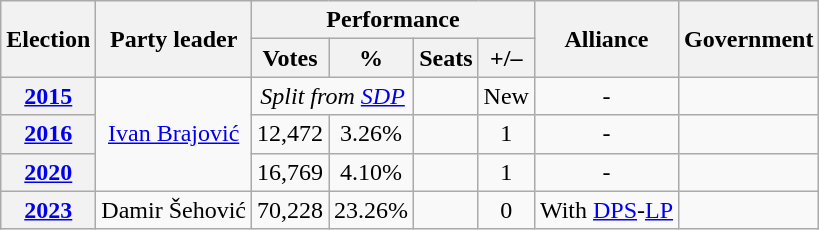<table class=wikitable style=text-align:center>
<tr>
<th rowspan="2">Election</th>
<th rowspan="2">Party leader</th>
<th colspan="4" scope="col">Performance</th>
<th rowspan="2">Alliance</th>
<th rowspan="2">Government</th>
</tr>
<tr>
<th>Votes</th>
<th>%</th>
<th>Seats</th>
<th>+/–</th>
</tr>
<tr>
<th><a href='#'>2015</a></th>
<td rowspan="3"><a href='#'>Ivan Brajović</a></td>
<td colspan="2"><em>Split from <a href='#'>SDP</a></em></td>
<td></td>
<td>New</td>
<td>-</td>
<td></td>
</tr>
<tr>
<th><a href='#'>2016</a></th>
<td>12,472</td>
<td>3.26%</td>
<td></td>
<td> 1</td>
<td>-</td>
<td></td>
</tr>
<tr>
<th><a href='#'>2020</a></th>
<td>16,769</td>
<td>4.10%</td>
<td></td>
<td> 1</td>
<td>-</td>
<td></td>
</tr>
<tr>
<th><a href='#'>2023</a></th>
<td>Damir Šehović</td>
<td>70,228</td>
<td>23.26%</td>
<td></td>
<td> 0</td>
<td>With <a href='#'>DPS</a>-<a href='#'>LP</a></td>
<td></td>
</tr>
</table>
